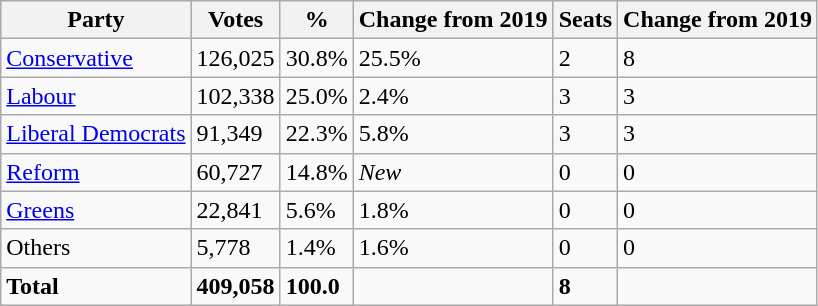<table class="wikitable">
<tr>
<th>Party</th>
<th>Votes</th>
<th>%</th>
<th>Change from 2019</th>
<th>Seats</th>
<th>Change from 2019</th>
</tr>
<tr>
<td><a href='#'>Conservative</a></td>
<td>126,025</td>
<td>30.8%</td>
<td>25.5%</td>
<td>2</td>
<td>8</td>
</tr>
<tr>
<td><a href='#'>Labour</a></td>
<td>102,338</td>
<td>25.0%</td>
<td>2.4%</td>
<td>3</td>
<td>3</td>
</tr>
<tr>
<td><a href='#'>Liberal Democrats</a></td>
<td>91,349</td>
<td>22.3%</td>
<td>5.8%</td>
<td>3</td>
<td>3</td>
</tr>
<tr>
<td><a href='#'>Reform</a></td>
<td>60,727</td>
<td>14.8%</td>
<td><em>New</em></td>
<td>0</td>
<td>0</td>
</tr>
<tr>
<td><a href='#'>Greens</a></td>
<td>22,841</td>
<td>5.6%</td>
<td>1.8%</td>
<td>0</td>
<td>0</td>
</tr>
<tr>
<td>Others</td>
<td>5,778</td>
<td>1.4%</td>
<td>1.6%</td>
<td>0</td>
<td>0</td>
</tr>
<tr>
<td><strong>Total</strong></td>
<td><strong>409,058</strong></td>
<td><strong>100.0</strong></td>
<td></td>
<td><strong>8</strong></td>
<td></td>
</tr>
</table>
